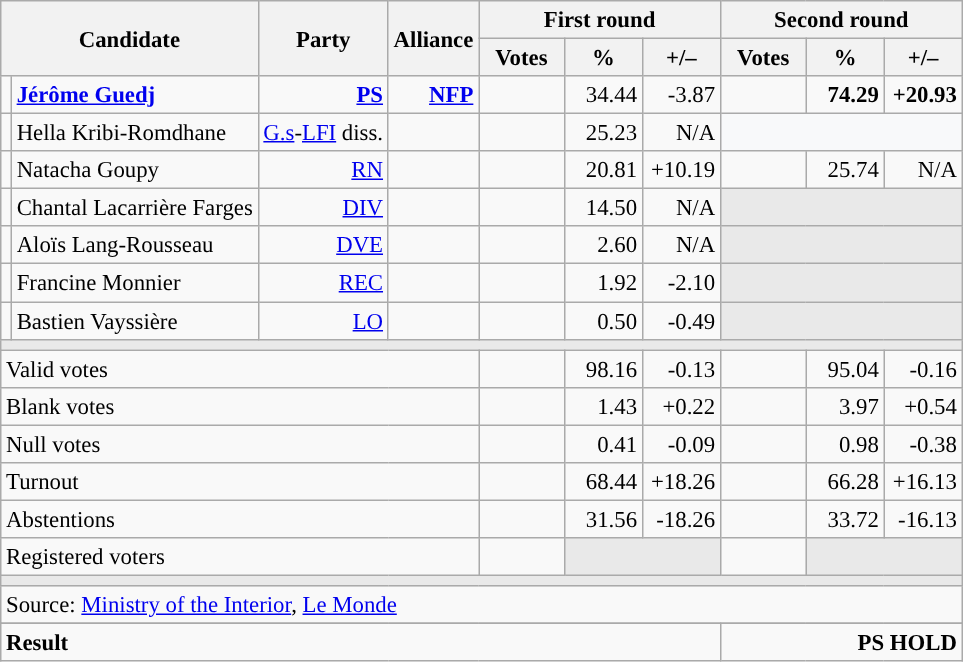<table class="wikitable" style="text-align:right;font-size:95%;">
<tr>
<th rowspan="2" colspan="2">Candidate</th>
<th rowspan="2">Party</th>
<th rowspan="2">Alliance</th>
<th colspan="3">First round</th>
<th colspan="3">Second round</th>
</tr>
<tr>
<th style="width:50px;">Votes</th>
<th style="width:45px;">%</th>
<th style="width:45px;">+/–</th>
<th style="width:50px;">Votes</th>
<th style="width:45px;">%</th>
<th style="width:45px;">+/–</th>
</tr>
<tr>
<td style="color:inherit;background:"></td>
<td style="text-align:left;"><strong><a href='#'>Jérôme Guedj</a></strong></td>
<td><a href='#'><strong>PS</strong></a></td>
<td><a href='#'><strong>NFP</strong></a></td>
<td></td>
<td>34.44</td>
<td>-3.87</td>
<td><strong></strong></td>
<td><strong>74.29</strong></td>
<td><strong>+20.93</strong></td>
</tr>
<tr>
<td style="color:inherit;background:"></td>
<td style="text-align:left;">Hella Kribi-Romdhane</td>
<td><a href='#'>G.s</a>-<a href='#'>LFI</a> diss.</td>
<td></td>
<td></td>
<td>25.23</td>
<td>N/A</td>
<td colspan="3" style="background:#F8F9FA;"></td>
</tr>
<tr>
<td style="color:inherit;background:"></td>
<td style="text-align:left;">Natacha Goupy</td>
<td><a href='#'>RN</a></td>
<td></td>
<td></td>
<td>20.81</td>
<td>+10.19</td>
<td></td>
<td>25.74</td>
<td>N/A</td>
</tr>
<tr>
<td style="color:inherit;background:"></td>
<td style="text-align:left;">Chantal Lacarrière Farges</td>
<td><a href='#'>DIV</a></td>
<td></td>
<td></td>
<td>14.50</td>
<td>N/A</td>
<td colspan="3" style="background:#E9E9E9;"></td>
</tr>
<tr>
<td style="color:inherit;background:"></td>
<td style="text-align:left;">Aloïs Lang-Rousseau</td>
<td><a href='#'>DVE</a></td>
<td></td>
<td></td>
<td>2.60</td>
<td>N/A</td>
<td colspan="3" style="background:#E9E9E9;"></td>
</tr>
<tr>
<td style="color:inherit;background:"></td>
<td style="text-align:left;">Francine Monnier</td>
<td><a href='#'>REC</a></td>
<td></td>
<td></td>
<td>1.92</td>
<td>-2.10</td>
<td colspan="3" style="background:#E9E9E9;"></td>
</tr>
<tr>
<td style="color:inherit;background:"></td>
<td style="text-align:left;">Bastien Vayssière</td>
<td><a href='#'>LO</a></td>
<td></td>
<td></td>
<td>0.50</td>
<td>-0.49</td>
<td colspan="3" style="background:#E9E9E9;"></td>
</tr>
<tr>
<td colspan="10" style="background:#E9E9E9;"></td>
</tr>
<tr>
<td colspan="4" style="text-align:left;">Valid votes</td>
<td></td>
<td>98.16</td>
<td>-0.13</td>
<td></td>
<td>95.04</td>
<td>-0.16</td>
</tr>
<tr>
<td colspan="4" style="text-align:left;">Blank votes</td>
<td></td>
<td>1.43</td>
<td>+0.22</td>
<td></td>
<td>3.97</td>
<td>+0.54</td>
</tr>
<tr>
<td colspan="4" style="text-align:left;">Null votes</td>
<td></td>
<td>0.41</td>
<td>-0.09</td>
<td></td>
<td>0.98</td>
<td>-0.38</td>
</tr>
<tr>
<td colspan="4" style="text-align:left;">Turnout</td>
<td></td>
<td>68.44</td>
<td>+18.26</td>
<td></td>
<td>66.28</td>
<td>+16.13</td>
</tr>
<tr>
<td colspan="4" style="text-align:left;">Abstentions</td>
<td></td>
<td>31.56</td>
<td>-18.26</td>
<td></td>
<td>33.72</td>
<td>-16.13</td>
</tr>
<tr>
<td colspan="4" style="text-align:left;">Registered voters</td>
<td></td>
<td colspan="2" style="background:#E9E9E9;"></td>
<td></td>
<td colspan="2" style="background:#E9E9E9;"></td>
</tr>
<tr>
<td colspan="10" style="background:#E9E9E9;"></td>
</tr>
<tr>
<td colspan="10" style="text-align:left;">Source: <a href='#'>Ministry of the Interior</a>, <a href='#'>Le Monde</a></td>
</tr>
<tr>
</tr>
<tr style="font-weight:bold">
<td colspan="7" style="text-align:left;">Result</td>
<td colspan="7" style="background-color:">PS HOLD</td>
</tr>
</table>
